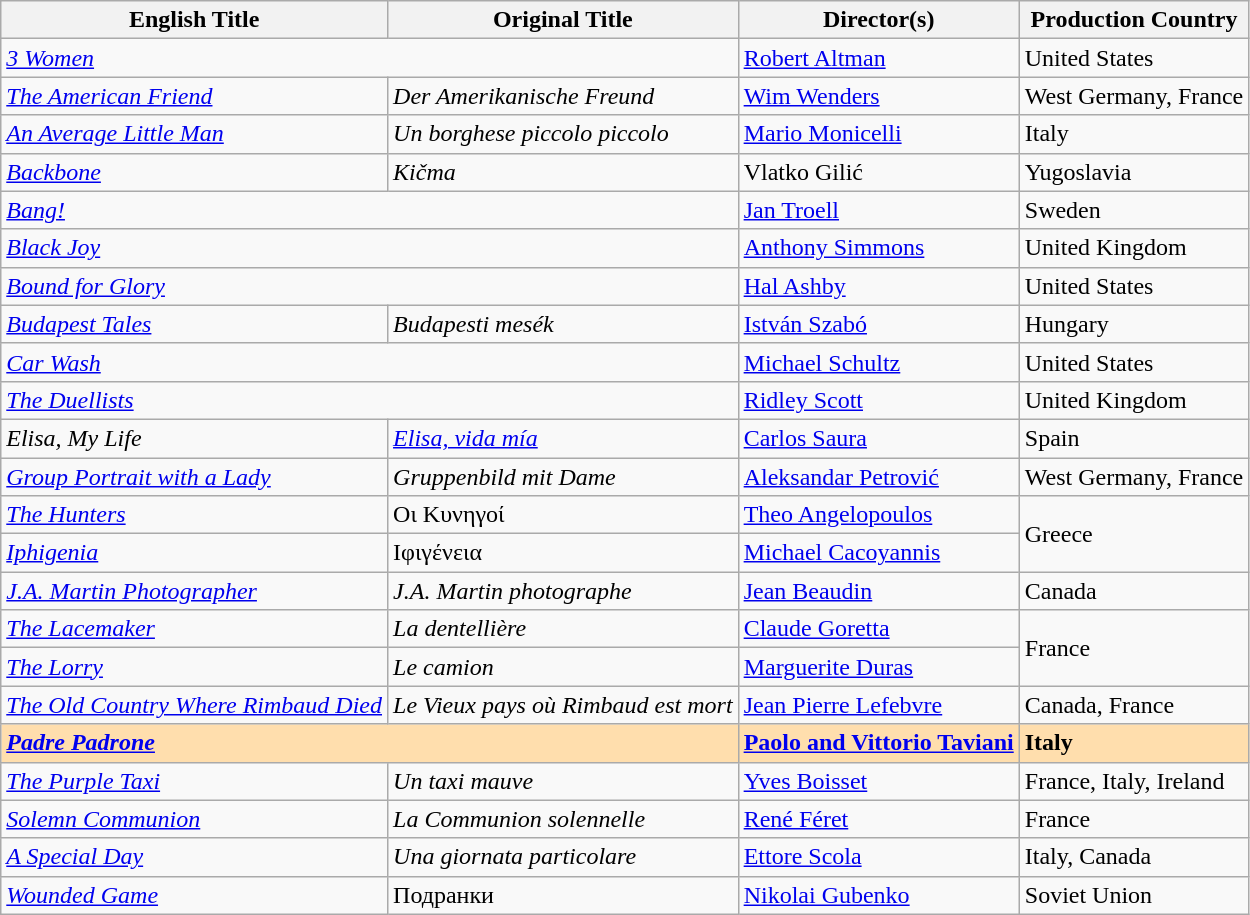<table class="wikitable">
<tr>
<th>English Title</th>
<th>Original Title</th>
<th>Director(s)</th>
<th>Production Country</th>
</tr>
<tr>
<td colspan="2"><em><a href='#'>3 Women</a></em></td>
<td><a href='#'>Robert Altman</a></td>
<td>United States</td>
</tr>
<tr>
<td><em><a href='#'>The American Friend</a></em></td>
<td><em>Der Amerikanische Freund</em></td>
<td><a href='#'>Wim Wenders</a></td>
<td>West Germany, France</td>
</tr>
<tr>
<td><em><a href='#'>An Average Little Man</a></em></td>
<td><em>Un borghese piccolo piccolo</em></td>
<td><a href='#'>Mario Monicelli</a></td>
<td>Italy</td>
</tr>
<tr>
<td><em><a href='#'>Backbone</a></em></td>
<td><em>Kičma</em></td>
<td>Vlatko Gilić</td>
<td>Yugoslavia</td>
</tr>
<tr>
<td colspan="2"><em><a href='#'>Bang!</a></em></td>
<td><a href='#'>Jan Troell</a></td>
<td>Sweden</td>
</tr>
<tr>
<td colspan="2"><em><a href='#'>Black Joy</a></em></td>
<td><a href='#'>Anthony Simmons</a></td>
<td>United Kingdom</td>
</tr>
<tr>
<td colspan="2"><em><a href='#'>Bound for Glory</a></em></td>
<td><a href='#'>Hal Ashby</a></td>
<td>United States</td>
</tr>
<tr>
<td><em><a href='#'>Budapest Tales</a></em></td>
<td><em>Budapesti mesék</em></td>
<td><a href='#'>István Szabó</a></td>
<td>Hungary</td>
</tr>
<tr>
<td colspan="2"><em><a href='#'>Car Wash</a></em></td>
<td><a href='#'>Michael Schultz</a></td>
<td>United States</td>
</tr>
<tr>
<td colspan="2"><em><a href='#'>The Duellists</a></em></td>
<td><a href='#'>Ridley Scott</a></td>
<td>United Kingdom</td>
</tr>
<tr>
<td><em>Elisa, My Life</em></td>
<td><em><a href='#'>Elisa, vida mía</a></em></td>
<td><a href='#'>Carlos Saura</a></td>
<td>Spain</td>
</tr>
<tr>
<td><em><a href='#'>Group Portrait with a Lady</a></em></td>
<td><em>Gruppenbild mit Dame</em></td>
<td><a href='#'>Aleksandar Petrović</a></td>
<td>West Germany, France</td>
</tr>
<tr>
<td><em><a href='#'>The Hunters</a></em></td>
<td>Οι Κυνηγοί</td>
<td><a href='#'>Theo Angelopoulos</a></td>
<td rowspan="2">Greece</td>
</tr>
<tr>
<td><em><a href='#'>Iphigenia</a></em></td>
<td>Ιφιγένεια</td>
<td><a href='#'>Michael Cacoyannis</a></td>
</tr>
<tr>
<td><em><a href='#'>J.A. Martin Photographer</a></em></td>
<td><em>J.A. Martin photographe</em></td>
<td><a href='#'>Jean Beaudin</a></td>
<td>Canada</td>
</tr>
<tr>
<td><em><a href='#'>The Lacemaker</a></em></td>
<td><em>La dentellière</em></td>
<td><a href='#'>Claude Goretta</a></td>
<td rowspan="2">France</td>
</tr>
<tr>
<td><em><a href='#'>The Lorry</a></em></td>
<td><em>Le camion</em></td>
<td><a href='#'>Marguerite Duras</a></td>
</tr>
<tr>
<td><em><a href='#'>The Old Country Where Rimbaud Died</a></em></td>
<td><em>Le Vieux pays où Rimbaud est mort</em></td>
<td><a href='#'>Jean Pierre Lefebvre</a></td>
<td>Canada, France</td>
</tr>
<tr style="background:#FFDEAD;">
<td colspan="2"><strong><em><a href='#'>Padre Padrone</a></em></strong></td>
<td><strong><a href='#'>Paolo and Vittorio Taviani</a></strong></td>
<td><strong>Italy</strong></td>
</tr>
<tr>
<td><em><a href='#'>The Purple Taxi</a></em></td>
<td><em>Un taxi mauve</em></td>
<td><a href='#'>Yves Boisset</a></td>
<td>France, Italy, Ireland</td>
</tr>
<tr>
<td><em><a href='#'>Solemn Communion</a></em></td>
<td><em>La Communion solennelle</em></td>
<td><a href='#'>René Féret</a></td>
<td>France</td>
</tr>
<tr>
<td><em><a href='#'>A Special Day</a></em></td>
<td><em>Una giornata particolare</em></td>
<td><a href='#'>Ettore Scola</a></td>
<td>Italy, Canada</td>
</tr>
<tr>
<td><em><a href='#'>Wounded Game</a></em></td>
<td>Подранки</td>
<td><a href='#'>Nikolai Gubenko</a></td>
<td>Soviet Union</td>
</tr>
</table>
